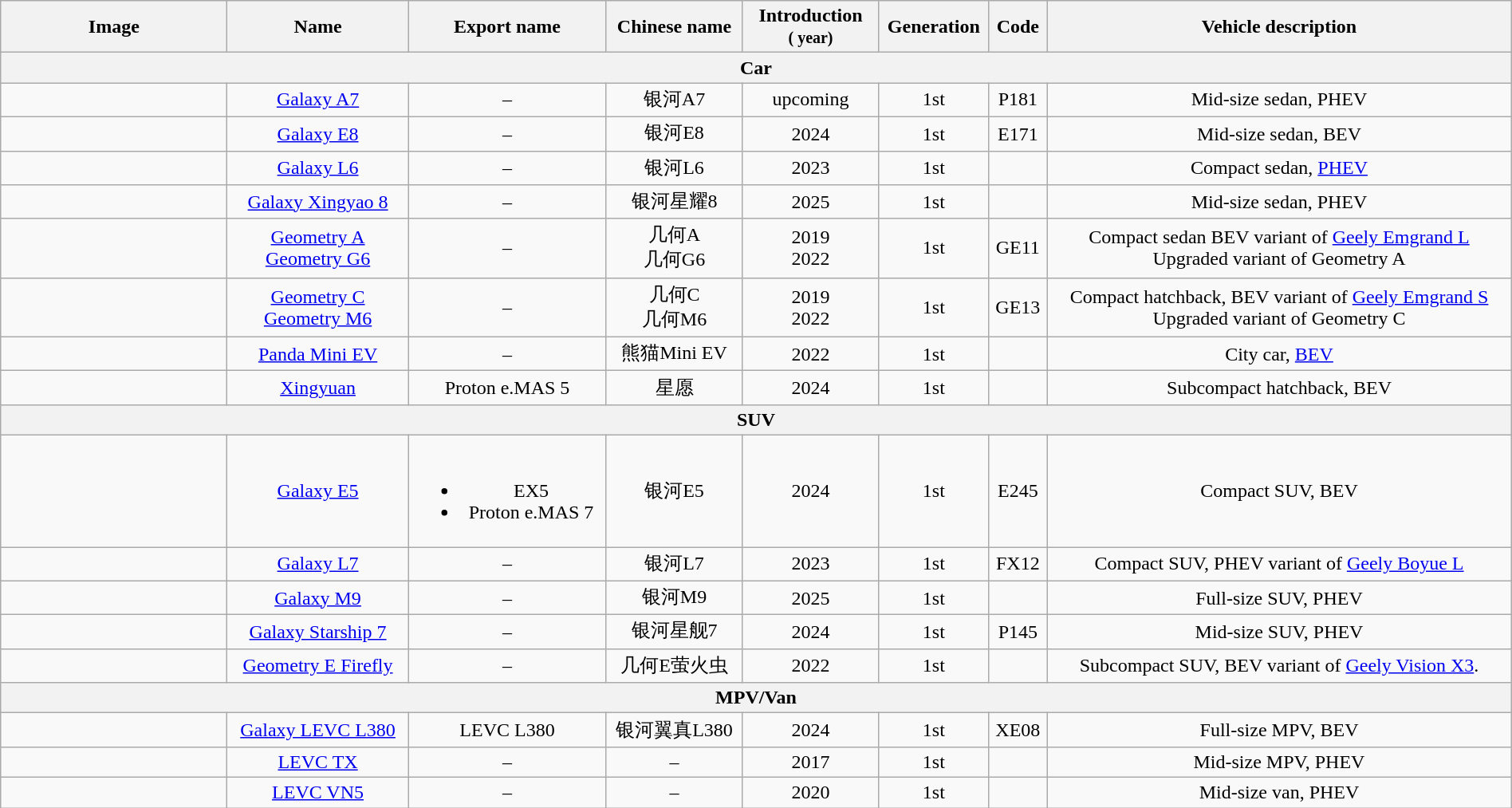<table class="wikitable" style="text-align: center; width: 100%">
<tr>
<th class="unsortable" width="15%">Image</th>
<th class="unsortable" width="12%">Name</th>
<th>Export name</th>
<th>Chinese name</th>
<th width="9%">Introduction<br><small>( year)</small></th>
<th>Generation</th>
<th class="unsortable">Code</th>
<th class="unsortable">Vehicle description</th>
</tr>
<tr>
<th colspan="8">Car</th>
</tr>
<tr>
<td></td>
<td><a href='#'>Galaxy A7</a></td>
<td>–</td>
<td>银河A7</td>
<td>upcoming</td>
<td>1st</td>
<td>P181</td>
<td>Mid-size sedan, PHEV</td>
</tr>
<tr>
<td></td>
<td><a href='#'>Galaxy E8</a></td>
<td>–</td>
<td>银河E8</td>
<td>2024</td>
<td>1st</td>
<td>E171</td>
<td>Mid-size sedan, BEV</td>
</tr>
<tr>
<td></td>
<td><a href='#'>Galaxy L6</a></td>
<td>–</td>
<td>银河L6</td>
<td>2023</td>
<td>1st</td>
<td></td>
<td>Compact sedan, <a href='#'>PHEV</a></td>
</tr>
<tr>
<td></td>
<td><a href='#'>Galaxy Xingyao 8</a></td>
<td>–</td>
<td>银河星耀8</td>
<td>2025</td>
<td>1st</td>
<td></td>
<td>Mid-size sedan, PHEV</td>
</tr>
<tr>
<td><br></td>
<td><a href='#'>Geometry A</a><br><a href='#'>Geometry G6</a></td>
<td>–</td>
<td>几何A<br>几何G6</td>
<td>2019<br>2022</td>
<td>1st</td>
<td>GE11</td>
<td>Compact sedan BEV variant of <a href='#'>Geely Emgrand L</a><br>Upgraded variant of Geometry A</td>
</tr>
<tr>
<td><br></td>
<td><a href='#'>Geometry C</a><br><a href='#'>Geometry M6</a></td>
<td>–</td>
<td>几何C<br>几何M6</td>
<td>2019<br>2022</td>
<td>1st</td>
<td>GE13</td>
<td>Compact hatchback, BEV variant of <a href='#'>Geely Emgrand S</a><br>Upgraded variant of Geometry C</td>
</tr>
<tr>
<td></td>
<td><a href='#'>Panda Mini EV</a></td>
<td>–</td>
<td>熊猫Mini EV</td>
<td>2022</td>
<td>1st</td>
<td></td>
<td>City car, <a href='#'>BEV</a></td>
</tr>
<tr>
<td></td>
<td><a href='#'>Xingyuan</a></td>
<td>Proton e.MAS 5</td>
<td>星愿</td>
<td>2024</td>
<td>1st</td>
<td></td>
<td>Subcompact hatchback, BEV</td>
</tr>
<tr>
<th colspan="8">SUV</th>
</tr>
<tr>
<td></td>
<td><a href='#'>Galaxy E5</a></td>
<td><br><ul><li>EX5</li><li>Proton e.MAS 7</li></ul></td>
<td>银河E5</td>
<td>2024</td>
<td>1st</td>
<td>E245</td>
<td>Compact SUV, BEV</td>
</tr>
<tr>
<td></td>
<td><a href='#'>Galaxy L7</a></td>
<td>–</td>
<td>银河L7</td>
<td>2023</td>
<td>1st</td>
<td>FX12</td>
<td>Compact SUV, PHEV variant of <a href='#'>Geely Boyue L</a></td>
</tr>
<tr>
<td></td>
<td><a href='#'>Galaxy M9</a></td>
<td>–</td>
<td>银河M9</td>
<td>2025</td>
<td>1st</td>
<td></td>
<td>Full-size SUV, PHEV</td>
</tr>
<tr>
<td></td>
<td><a href='#'>Galaxy Starship 7</a></td>
<td>–</td>
<td>银河星舰7</td>
<td>2024</td>
<td>1st</td>
<td>P145</td>
<td>Mid-size SUV, PHEV</td>
</tr>
<tr>
<td></td>
<td><a href='#'>Geometry E Firefly</a></td>
<td>–</td>
<td>几何E萤火虫</td>
<td>2022</td>
<td>1st</td>
<td></td>
<td>Subcompact SUV, BEV variant of <a href='#'>Geely Vision X3</a>.</td>
</tr>
<tr>
<th colspan="8">MPV/Van</th>
</tr>
<tr>
<td></td>
<td><a href='#'>Galaxy LEVC L380</a></td>
<td>LEVC L380</td>
<td>银河翼真L380</td>
<td>2024</td>
<td>1st</td>
<td>XE08</td>
<td>Full-size MPV, BEV</td>
</tr>
<tr>
<td></td>
<td><a href='#'>LEVC TX</a></td>
<td>–</td>
<td>–</td>
<td>2017</td>
<td>1st</td>
<td></td>
<td>Mid-size MPV, PHEV</td>
</tr>
<tr>
<td></td>
<td><a href='#'>LEVC VN5</a></td>
<td>–</td>
<td>–</td>
<td>2020</td>
<td>1st</td>
<td></td>
<td>Mid-size van, PHEV</td>
</tr>
</table>
